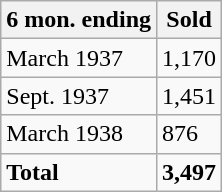<table class="wikitable">
<tr>
<th>6 mon. ending</th>
<th>Sold</th>
</tr>
<tr>
<td>March 1937</td>
<td>1,170</td>
</tr>
<tr>
<td>Sept. 1937</td>
<td>1,451</td>
</tr>
<tr>
<td>March 1938</td>
<td>876</td>
</tr>
<tr>
<td><strong>Total</strong></td>
<td><strong>3,497</strong></td>
</tr>
</table>
